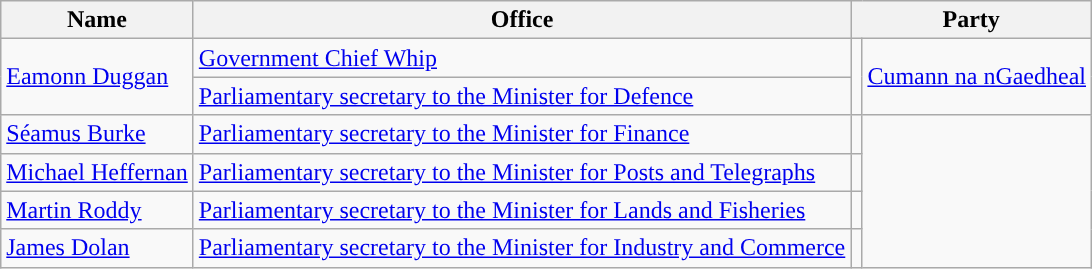<table class="wikitable">
<tr>
<th>Name</th>
<th>Office</th>
<th colspan="2">Party</th>
</tr>
<tr>
<td rowspan="2"><a href='#'>Eamonn Duggan</a></td>
<td><a href='#'>Government Chief Whip</a></td>
<td rowspan="2" style="background-color: "></td>
<td rowspan="2"><a href='#'>Cumann na nGaedheal</a></td>
</tr>
<tr>
<td><a href='#'>Parliamentary secretary to the Minister for Defence</a></td>
</tr>
<tr>
<td><a href='#'>Séamus Burke</a></td>
<td><a href='#'>Parliamentary secretary to the Minister for Finance</a></td>
<td></td>
</tr>
<tr>
<td><a href='#'>Michael Heffernan</a></td>
<td><a href='#'>Parliamentary secretary to the Minister for Posts and Telegraphs</a></td>
<td></td>
</tr>
<tr>
<td><a href='#'>Martin Roddy</a></td>
<td><a href='#'>Parliamentary secretary to the Minister for Lands and Fisheries</a></td>
<td></td>
</tr>
<tr>
<td><a href='#'>James Dolan</a></td>
<td><a href='#'>Parliamentary secretary to the Minister for Industry and Commerce</a></td>
<td></td>
</tr>
</table>
